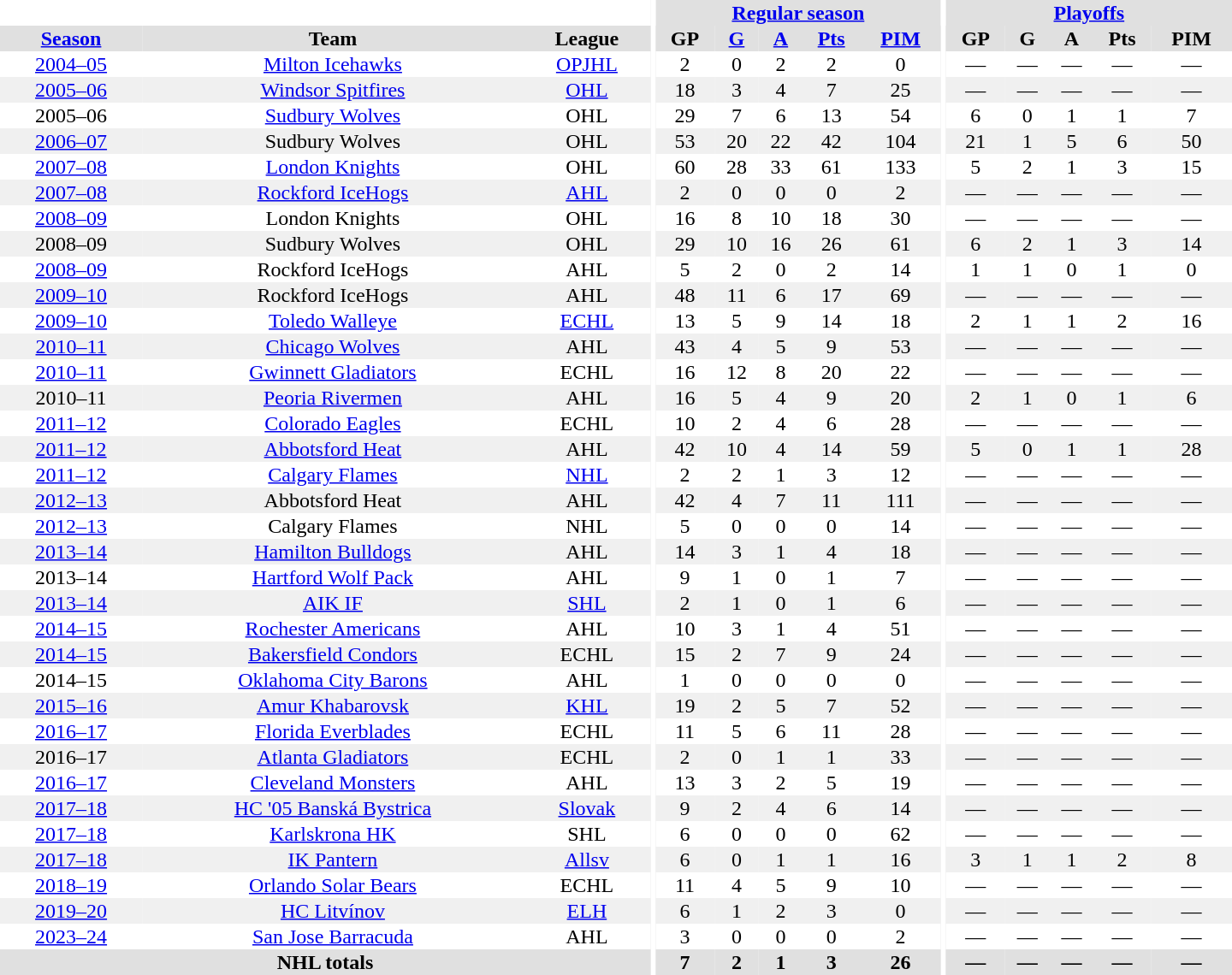<table border="0" cellpadding="1" cellspacing="0" style="text-align:center; width:60em">
<tr bgcolor="#e0e0e0">
<th colspan="3" bgcolor="#ffffff"></th>
<th rowspan="99" bgcolor="#ffffff"></th>
<th colspan="5"><a href='#'>Regular season</a></th>
<th rowspan="99" bgcolor="#ffffff"></th>
<th colspan="5"><a href='#'>Playoffs</a></th>
</tr>
<tr bgcolor="#e0e0e0">
<th><a href='#'>Season</a></th>
<th>Team</th>
<th>League</th>
<th>GP</th>
<th><a href='#'>G</a></th>
<th><a href='#'>A</a></th>
<th><a href='#'>Pts</a></th>
<th><a href='#'>PIM</a></th>
<th>GP</th>
<th>G</th>
<th>A</th>
<th>Pts</th>
<th>PIM</th>
</tr>
<tr>
<td><a href='#'>2004–05</a></td>
<td><a href='#'>Milton Icehawks</a></td>
<td><a href='#'>OPJHL</a></td>
<td>2</td>
<td>0</td>
<td>2</td>
<td>2</td>
<td>0</td>
<td>—</td>
<td>—</td>
<td>—</td>
<td>—</td>
<td>—</td>
</tr>
<tr style="background:#f0f0f0;">
<td><a href='#'>2005–06</a></td>
<td><a href='#'>Windsor Spitfires</a></td>
<td><a href='#'>OHL</a></td>
<td>18</td>
<td>3</td>
<td>4</td>
<td>7</td>
<td>25</td>
<td>—</td>
<td>—</td>
<td>—</td>
<td>—</td>
<td>—</td>
</tr>
<tr>
<td>2005–06</td>
<td><a href='#'>Sudbury Wolves</a></td>
<td>OHL</td>
<td>29</td>
<td>7</td>
<td>6</td>
<td>13</td>
<td>54</td>
<td>6</td>
<td>0</td>
<td>1</td>
<td>1</td>
<td>7</td>
</tr>
<tr style="background:#f0f0f0;">
<td><a href='#'>2006–07</a></td>
<td>Sudbury Wolves</td>
<td>OHL</td>
<td>53</td>
<td>20</td>
<td>22</td>
<td>42</td>
<td>104</td>
<td>21</td>
<td>1</td>
<td>5</td>
<td>6</td>
<td>50</td>
</tr>
<tr>
<td><a href='#'>2007–08</a></td>
<td><a href='#'>London Knights</a></td>
<td>OHL</td>
<td>60</td>
<td>28</td>
<td>33</td>
<td>61</td>
<td>133</td>
<td>5</td>
<td>2</td>
<td>1</td>
<td>3</td>
<td>15</td>
</tr>
<tr style="background:#f0f0f0;">
<td><a href='#'>2007–08</a></td>
<td><a href='#'>Rockford IceHogs</a></td>
<td><a href='#'>AHL</a></td>
<td>2</td>
<td>0</td>
<td>0</td>
<td>0</td>
<td>2</td>
<td>—</td>
<td>—</td>
<td>—</td>
<td>—</td>
<td>—</td>
</tr>
<tr>
<td><a href='#'>2008–09</a></td>
<td>London Knights</td>
<td>OHL</td>
<td>16</td>
<td>8</td>
<td>10</td>
<td>18</td>
<td>30</td>
<td>—</td>
<td>—</td>
<td>—</td>
<td>—</td>
<td>—</td>
</tr>
<tr style="background:#f0f0f0;">
<td>2008–09</td>
<td>Sudbury Wolves</td>
<td>OHL</td>
<td>29</td>
<td>10</td>
<td>16</td>
<td>26</td>
<td>61</td>
<td>6</td>
<td>2</td>
<td>1</td>
<td>3</td>
<td>14</td>
</tr>
<tr>
<td><a href='#'>2008–09</a></td>
<td>Rockford IceHogs</td>
<td>AHL</td>
<td>5</td>
<td>2</td>
<td>0</td>
<td>2</td>
<td>14</td>
<td>1</td>
<td>1</td>
<td>0</td>
<td>1</td>
<td>0</td>
</tr>
<tr style="background:#f0f0f0;">
<td><a href='#'>2009–10</a></td>
<td>Rockford IceHogs</td>
<td>AHL</td>
<td>48</td>
<td>11</td>
<td>6</td>
<td>17</td>
<td>69</td>
<td>—</td>
<td>—</td>
<td>—</td>
<td>—</td>
<td>—</td>
</tr>
<tr>
<td><a href='#'>2009–10</a></td>
<td><a href='#'>Toledo Walleye</a></td>
<td><a href='#'>ECHL</a></td>
<td>13</td>
<td>5</td>
<td>9</td>
<td>14</td>
<td>18</td>
<td>2</td>
<td>1</td>
<td>1</td>
<td>2</td>
<td>16</td>
</tr>
<tr style="background:#f0f0f0;">
<td><a href='#'>2010–11</a></td>
<td><a href='#'>Chicago Wolves</a></td>
<td>AHL</td>
<td>43</td>
<td>4</td>
<td>5</td>
<td>9</td>
<td>53</td>
<td>—</td>
<td>—</td>
<td>—</td>
<td>—</td>
<td>—</td>
</tr>
<tr>
<td><a href='#'>2010–11</a></td>
<td><a href='#'>Gwinnett Gladiators</a></td>
<td>ECHL</td>
<td>16</td>
<td>12</td>
<td>8</td>
<td>20</td>
<td>22</td>
<td>—</td>
<td>—</td>
<td>—</td>
<td>—</td>
<td>—</td>
</tr>
<tr style="background:#f0f0f0;">
<td>2010–11</td>
<td><a href='#'>Peoria Rivermen</a></td>
<td>AHL</td>
<td>16</td>
<td>5</td>
<td>4</td>
<td>9</td>
<td>20</td>
<td>2</td>
<td>1</td>
<td>0</td>
<td>1</td>
<td>6</td>
</tr>
<tr>
<td><a href='#'>2011–12</a></td>
<td><a href='#'>Colorado Eagles</a></td>
<td>ECHL</td>
<td>10</td>
<td>2</td>
<td>4</td>
<td>6</td>
<td>28</td>
<td>—</td>
<td>—</td>
<td>—</td>
<td>—</td>
<td>—</td>
</tr>
<tr style="background:#f0f0f0;">
<td><a href='#'>2011–12</a></td>
<td><a href='#'>Abbotsford Heat</a></td>
<td>AHL</td>
<td>42</td>
<td>10</td>
<td>4</td>
<td>14</td>
<td>59</td>
<td>5</td>
<td>0</td>
<td>1</td>
<td>1</td>
<td>28</td>
</tr>
<tr>
<td><a href='#'>2011–12</a></td>
<td><a href='#'>Calgary Flames</a></td>
<td><a href='#'>NHL</a></td>
<td>2</td>
<td>2</td>
<td>1</td>
<td>3</td>
<td>12</td>
<td>—</td>
<td>—</td>
<td>—</td>
<td>—</td>
<td>—</td>
</tr>
<tr style="background:#f0f0f0;">
<td><a href='#'>2012–13</a></td>
<td>Abbotsford Heat</td>
<td>AHL</td>
<td>42</td>
<td>4</td>
<td>7</td>
<td>11</td>
<td>111</td>
<td>—</td>
<td>—</td>
<td>—</td>
<td>—</td>
<td>—</td>
</tr>
<tr>
<td><a href='#'>2012–13</a></td>
<td>Calgary Flames</td>
<td>NHL</td>
<td>5</td>
<td>0</td>
<td>0</td>
<td>0</td>
<td>14</td>
<td>—</td>
<td>—</td>
<td>—</td>
<td>—</td>
<td>—</td>
</tr>
<tr style="background:#f0f0f0;">
<td><a href='#'>2013–14</a></td>
<td><a href='#'>Hamilton Bulldogs</a></td>
<td>AHL</td>
<td>14</td>
<td>3</td>
<td>1</td>
<td>4</td>
<td>18</td>
<td>—</td>
<td>—</td>
<td>—</td>
<td>—</td>
<td>—</td>
</tr>
<tr>
<td>2013–14</td>
<td><a href='#'>Hartford Wolf Pack</a></td>
<td>AHL</td>
<td>9</td>
<td>1</td>
<td>0</td>
<td>1</td>
<td>7</td>
<td>—</td>
<td>—</td>
<td>—</td>
<td>—</td>
<td>—</td>
</tr>
<tr style="background:#f0f0f0;">
<td><a href='#'>2013–14</a></td>
<td><a href='#'>AIK IF</a></td>
<td><a href='#'>SHL</a></td>
<td>2</td>
<td>1</td>
<td>0</td>
<td>1</td>
<td>6</td>
<td>—</td>
<td>—</td>
<td>—</td>
<td>—</td>
<td>—</td>
</tr>
<tr>
<td><a href='#'>2014–15</a></td>
<td><a href='#'>Rochester Americans</a></td>
<td>AHL</td>
<td>10</td>
<td>3</td>
<td>1</td>
<td>4</td>
<td>51</td>
<td>—</td>
<td>—</td>
<td>—</td>
<td>—</td>
<td>—</td>
</tr>
<tr style="background:#f0f0f0;">
<td><a href='#'>2014–15</a></td>
<td><a href='#'>Bakersfield Condors</a></td>
<td>ECHL</td>
<td>15</td>
<td>2</td>
<td>7</td>
<td>9</td>
<td>24</td>
<td>—</td>
<td>—</td>
<td>—</td>
<td>—</td>
<td>—</td>
</tr>
<tr>
<td>2014–15</td>
<td><a href='#'>Oklahoma City Barons</a></td>
<td>AHL</td>
<td>1</td>
<td>0</td>
<td>0</td>
<td>0</td>
<td>0</td>
<td>—</td>
<td>—</td>
<td>—</td>
<td>—</td>
<td>—</td>
</tr>
<tr style="background:#f0f0f0;">
<td><a href='#'>2015–16</a></td>
<td><a href='#'>Amur Khabarovsk</a></td>
<td><a href='#'>KHL</a></td>
<td>19</td>
<td>2</td>
<td>5</td>
<td>7</td>
<td>52</td>
<td>—</td>
<td>—</td>
<td>—</td>
<td>—</td>
<td>—</td>
</tr>
<tr>
<td><a href='#'>2016–17</a></td>
<td><a href='#'>Florida Everblades</a></td>
<td>ECHL</td>
<td>11</td>
<td>5</td>
<td>6</td>
<td>11</td>
<td>28</td>
<td>—</td>
<td>—</td>
<td>—</td>
<td>—</td>
<td>—</td>
</tr>
<tr style="background:#f0f0f0;">
<td>2016–17</td>
<td><a href='#'>Atlanta Gladiators</a></td>
<td>ECHL</td>
<td>2</td>
<td>0</td>
<td>1</td>
<td>1</td>
<td>33</td>
<td>—</td>
<td>—</td>
<td>—</td>
<td>—</td>
<td>—</td>
</tr>
<tr>
<td><a href='#'>2016–17</a></td>
<td><a href='#'>Cleveland Monsters</a></td>
<td>AHL</td>
<td>13</td>
<td>3</td>
<td>2</td>
<td>5</td>
<td>19</td>
<td>—</td>
<td>—</td>
<td>—</td>
<td>—</td>
<td>—</td>
</tr>
<tr style="background:#f0f0f0;">
<td><a href='#'>2017–18</a></td>
<td><a href='#'>HC '05 Banská Bystrica</a></td>
<td><a href='#'>Slovak</a></td>
<td>9</td>
<td>2</td>
<td>4</td>
<td>6</td>
<td>14</td>
<td>—</td>
<td>—</td>
<td>—</td>
<td>—</td>
<td>—</td>
</tr>
<tr>
<td><a href='#'>2017–18</a></td>
<td><a href='#'>Karlskrona HK</a></td>
<td>SHL</td>
<td>6</td>
<td>0</td>
<td>0</td>
<td>0</td>
<td>62</td>
<td>—</td>
<td>—</td>
<td>—</td>
<td>—</td>
<td>—</td>
</tr>
<tr style="background:#f0f0f0;">
<td><a href='#'>2017–18</a></td>
<td><a href='#'>IK Pantern</a></td>
<td><a href='#'>Allsv</a></td>
<td>6</td>
<td>0</td>
<td>1</td>
<td>1</td>
<td>16</td>
<td>3</td>
<td>1</td>
<td>1</td>
<td>2</td>
<td>8</td>
</tr>
<tr>
<td><a href='#'>2018–19</a></td>
<td><a href='#'>Orlando Solar Bears</a></td>
<td>ECHL</td>
<td>11</td>
<td>4</td>
<td>5</td>
<td>9</td>
<td>10</td>
<td>—</td>
<td>—</td>
<td>—</td>
<td>—</td>
<td>—</td>
</tr>
<tr style="background:#f0f0f0;">
<td><a href='#'>2019–20</a></td>
<td><a href='#'>HC Litvínov</a></td>
<td><a href='#'>ELH</a></td>
<td>6</td>
<td>1</td>
<td>2</td>
<td>3</td>
<td>0</td>
<td>—</td>
<td>—</td>
<td>—</td>
<td>—</td>
<td>—</td>
</tr>
<tr>
<td><a href='#'>2023–24</a></td>
<td><a href='#'>San Jose Barracuda</a></td>
<td>AHL</td>
<td>3</td>
<td>0</td>
<td>0</td>
<td>0</td>
<td>2</td>
<td>—</td>
<td>—</td>
<td>—</td>
<td>—</td>
<td>—</td>
</tr>
<tr style="background:#e0e0e0;">
<th colspan="3">NHL totals</th>
<th>7</th>
<th>2</th>
<th>1</th>
<th>3</th>
<th>26</th>
<th>—</th>
<th>—</th>
<th>—</th>
<th>—</th>
<th>—</th>
</tr>
</table>
